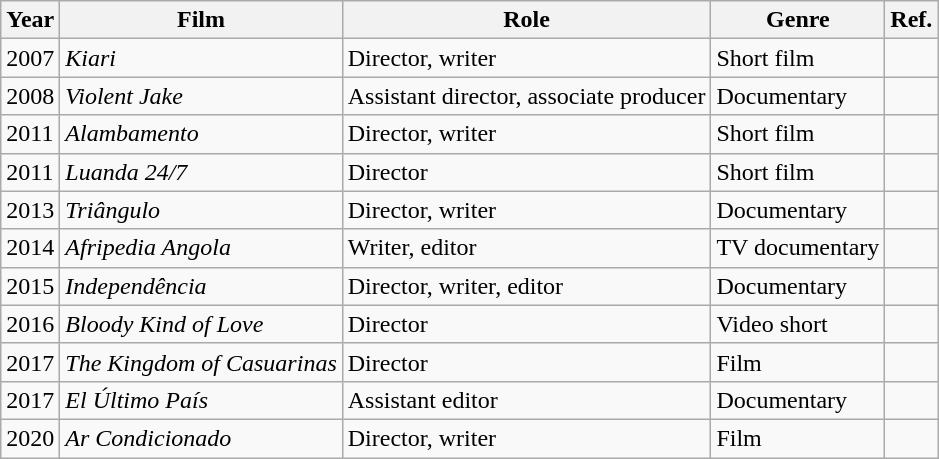<table class="wikitable">
<tr>
<th>Year</th>
<th>Film</th>
<th>Role</th>
<th>Genre</th>
<th>Ref.</th>
</tr>
<tr>
<td>2007</td>
<td><em>Kiari</em></td>
<td>Director, writer</td>
<td>Short film</td>
<td></td>
</tr>
<tr>
<td>2008</td>
<td><em>Violent Jake</em></td>
<td>Assistant director, associate producer</td>
<td>Documentary</td>
<td></td>
</tr>
<tr>
<td>2011</td>
<td><em>Alambamento</em></td>
<td>Director, writer</td>
<td>Short film</td>
<td></td>
</tr>
<tr>
<td>2011</td>
<td><em>Luanda 24/7</em></td>
<td>Director</td>
<td>Short film</td>
<td></td>
</tr>
<tr>
<td>2013</td>
<td><em>Triângulo</em></td>
<td>Director, writer</td>
<td>Documentary</td>
<td></td>
</tr>
<tr>
<td>2014</td>
<td><em>Afripedia Angola</em></td>
<td>Writer, editor</td>
<td>TV documentary</td>
<td></td>
</tr>
<tr>
<td>2015</td>
<td><em>Independência</em></td>
<td>Director, writer, editor</td>
<td>Documentary</td>
<td></td>
</tr>
<tr>
<td>2016</td>
<td><em>Bloody Kind of Love</em></td>
<td>Director</td>
<td>Video short</td>
<td></td>
</tr>
<tr>
<td>2017</td>
<td><em>The Kingdom of Casuarinas</em></td>
<td>Director</td>
<td>Film</td>
<td></td>
</tr>
<tr>
<td>2017</td>
<td><em>El Último País</em></td>
<td>Assistant editor</td>
<td>Documentary</td>
<td></td>
</tr>
<tr>
<td>2020</td>
<td><em>Ar Condicionado</em></td>
<td>Director, writer</td>
<td>Film</td>
<td></td>
</tr>
</table>
